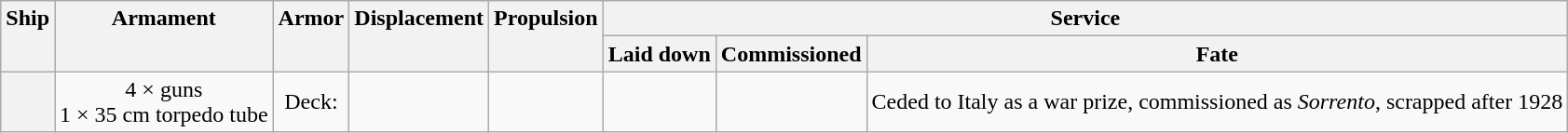<table class="wikitable plainrowheaders" style="text-align: center;">
<tr valign="top">
<th scope="col" rowspan="2">Ship</th>
<th scope="col" rowspan="2">Armament</th>
<th scope="col" rowspan="2">Armor</th>
<th scope="col" rowspan="2">Displacement</th>
<th scope="col" rowspan="2">Propulsion</th>
<th scope="col" colspan="3">Service</th>
</tr>
<tr valign="top">
<th scope="col">Laid down</th>
<th scope="col">Commissioned</th>
<th scope="col">Fate</th>
</tr>
<tr valign="center">
<th scope="row"></th>
<td>4 ×  guns<br>1 × 35 cm torpedo tube</td>
<td>Deck: </td>
<td></td>
<td></td>
<td></td>
<td></td>
<td>Ceded to Italy as a war prize, commissioned as <em>Sorrento</em>, scrapped after 1928</td>
</tr>
</table>
